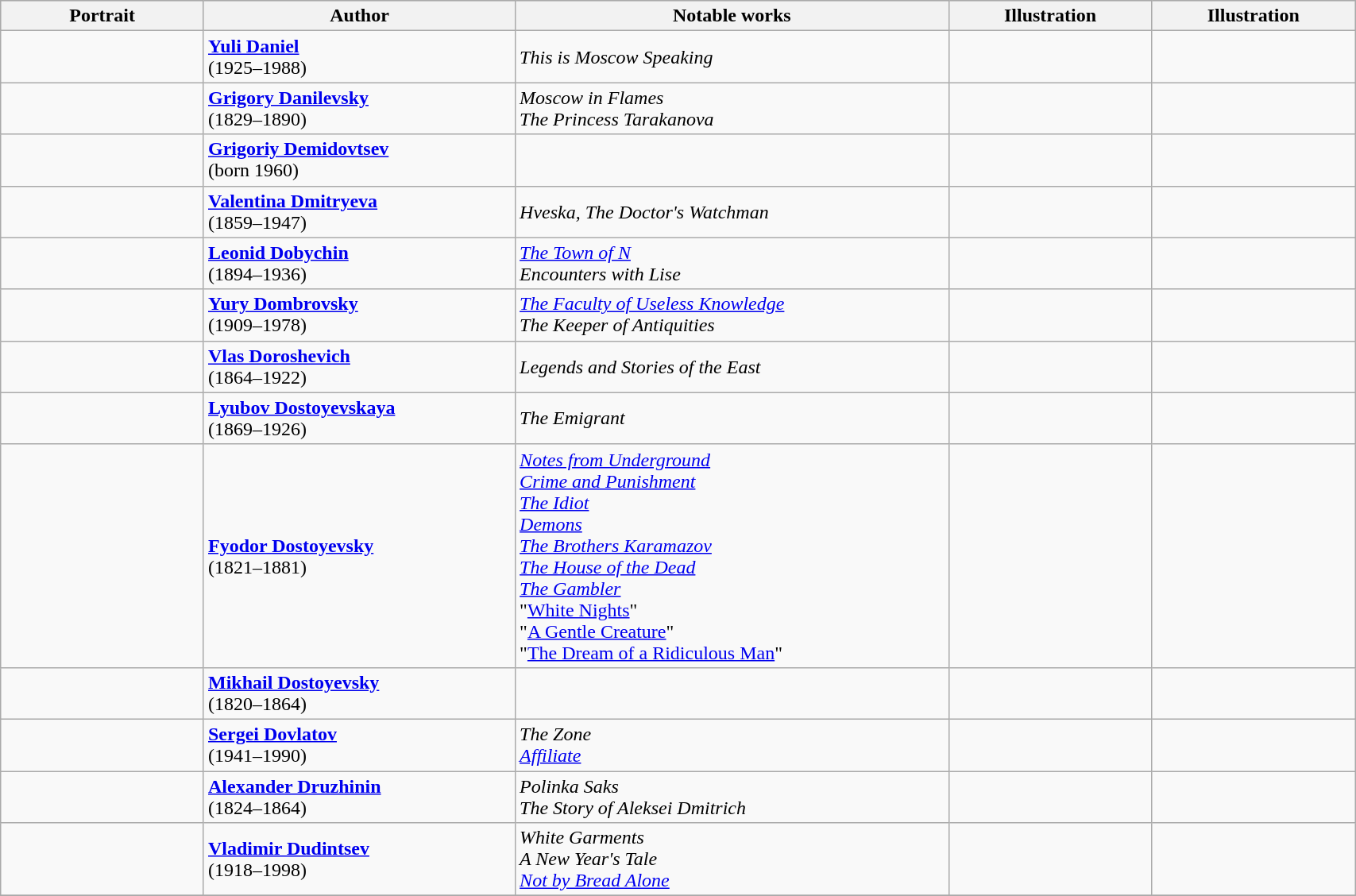<table class="wikitable" style="width:90%;">
<tr bgcolor="#cccccc">
<th width=15%>Portrait</th>
<th width=23%>Author</th>
<th width=32%>Notable works</th>
<th width=15%>Illustration</th>
<th width=15%>Illustration</th>
</tr>
<tr>
<td align=center></td>
<td><strong><a href='#'>Yuli Daniel</a></strong><br>(1925–1988)</td>
<td><em>This is Moscow Speaking</em></td>
<td align=center></td>
<td align=center></td>
</tr>
<tr>
<td align=center></td>
<td><strong><a href='#'>Grigory Danilevsky</a></strong><br>(1829–1890)</td>
<td><em>Moscow in Flames</em><br><em>The Princess Tarakanova</em></td>
<td align=center></td>
<td align=center></td>
</tr>
<tr>
<td align=center></td>
<td><strong><a href='#'>Grigoriy Demidovtsev</a></strong><br>(born 1960)</td>
<td></td>
<td align=center></td>
<td align=center></td>
</tr>
<tr>
<td align=center></td>
<td><strong><a href='#'>Valentina Dmitryeva</a></strong><br>(1859–1947)</td>
<td><em>Hveska, The Doctor's Watchman</em></td>
<td align=center></td>
<td align=center></td>
</tr>
<tr>
<td align=center></td>
<td><strong><a href='#'>Leonid Dobychin</a></strong><br>(1894–1936)</td>
<td><em><a href='#'>The Town of N</a></em><br><em>Encounters with Lise</em></td>
<td align=center></td>
<td align=center></td>
</tr>
<tr>
<td align=center></td>
<td><strong><a href='#'>Yury Dombrovsky</a></strong><br>(1909–1978)</td>
<td><em><a href='#'>The Faculty of Useless Knowledge</a></em><br><em>The Keeper of Antiquities</em></td>
<td align=center></td>
<td align=center></td>
</tr>
<tr>
<td align=center></td>
<td><strong><a href='#'>Vlas Doroshevich</a></strong><br>(1864–1922)</td>
<td><em>Legends and Stories of the East</em></td>
<td align=center></td>
<td align=center></td>
</tr>
<tr>
<td align=center></td>
<td><strong><a href='#'>Lyubov Dostoyevskaya</a></strong><br>(1869–1926)</td>
<td><em>The Emigrant</em></td>
<td align=center></td>
<td align=center></td>
</tr>
<tr>
<td align=center></td>
<td><strong><a href='#'>Fyodor Dostoyevsky</a></strong><br>(1821–1881)</td>
<td><em><a href='#'>Notes from Underground</a></em><br><em><a href='#'>Crime and Punishment</a></em><br><em><a href='#'>The Idiot</a></em><br><em><a href='#'>Demons</a></em><br><em><a href='#'>The Brothers Karamazov</a></em><br><em><a href='#'>The House of the Dead</a></em><br><em><a href='#'>The Gambler</a></em><br>"<a href='#'>White Nights</a>"<br>"<a href='#'>A Gentle Creature</a>"<br>"<a href='#'>The Dream of a Ridiculous Man</a>"</td>
<td align=center></td>
<td align=center></td>
</tr>
<tr>
<td align=center></td>
<td><strong><a href='#'>Mikhail Dostoyevsky</a></strong><br>(1820–1864)</td>
<td></td>
<td align=center></td>
<td align=center></td>
</tr>
<tr>
<td align=center></td>
<td><strong><a href='#'>Sergei Dovlatov</a></strong><br>(1941–1990)</td>
<td><em>The Zone</em><br><em><a href='#'>Affiliate</a></em></td>
<td align=center></td>
<td align=center></td>
</tr>
<tr>
<td align=center></td>
<td><strong><a href='#'>Alexander Druzhinin</a></strong><br>(1824–1864)</td>
<td><em>Polinka Saks</em><br><em>The Story of Aleksei Dmitrich</em></td>
<td align=center></td>
<td align=center></td>
</tr>
<tr>
<td align=center></td>
<td><strong><a href='#'>Vladimir Dudintsev</a></strong><br>(1918–1998)</td>
<td><em>White Garments</em><br><em>A New Year's Tale</em><br><em><a href='#'>Not by Bread Alone</a></em></td>
<td align=center></td>
<td align=center></td>
</tr>
<tr>
</tr>
</table>
